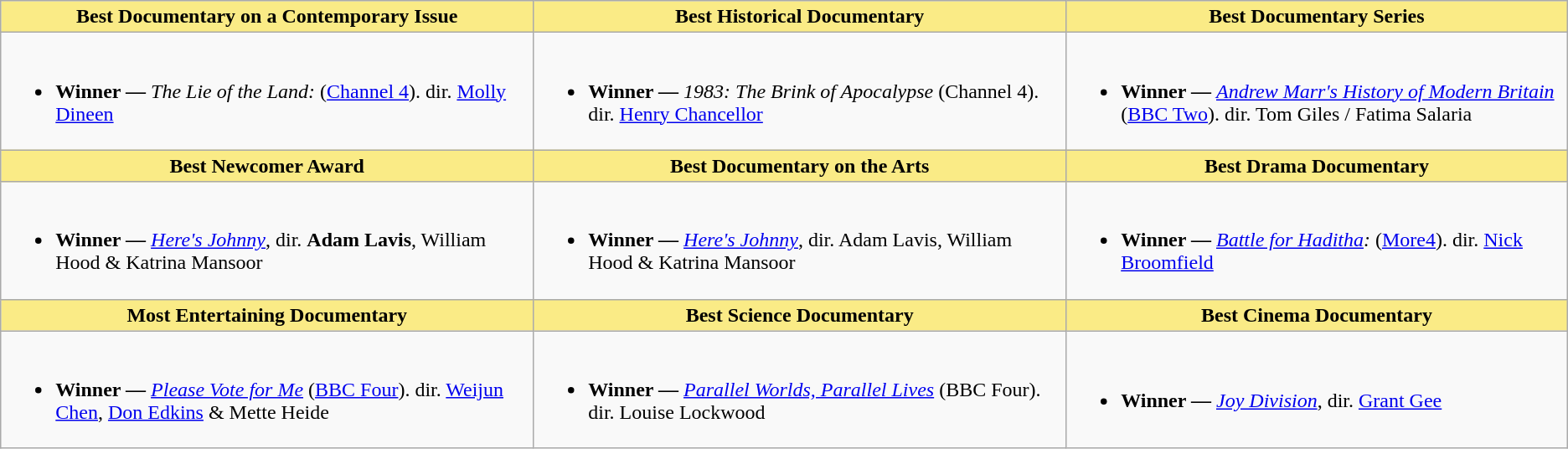<table class="wikitable" style="font-size:100%">
<tr>
<th style="background:#FAEB86;" width="34%"><strong>Best Documentary on a Contemporary Issue</strong></th>
<th style="background:#FAEB86;" width="33%"><strong>Best Historical Documentary</strong></th>
<th style="background:#FAEB86;" width="33%"><strong>Best Documentary Series</strong></th>
</tr>
<tr>
<td style="vertical-align:top"><br><ul><li><strong>Winner —</strong> <em>The Lie of the Land:</em> (<a href='#'>Channel 4</a>). dir. <a href='#'>Molly Dineen</a></li></ul></td>
<td style="vertical-align:top"><br><ul><li><strong>Winner —</strong> <em>1983: The Brink of Apocalypse</em> (Channel 4). dir. <a href='#'>Henry Chancellor</a></li></ul></td>
<td style="vertical-align:top"><br><ul><li><strong>Winner —</strong> <em><a href='#'>Andrew Marr's History of Modern Britain</a></em> (<a href='#'>BBC Two</a>). dir. Tom Giles / Fatima Salaria</li></ul></td>
</tr>
<tr>
<th style="background:#FAEB86;" width="34%"><strong>Best Newcomer Award</strong></th>
<th style="background:#FAEB86;" width="33%"><strong>Best Documentary on the Arts</strong></th>
<th style="background:#FAEB86;" width="33%"><strong>Best Drama Documentary</strong></th>
</tr>
<tr>
<td style="vertical-align:top"><br><ul><li><strong>Winner —</strong> <em><a href='#'>Here's Johnny</a></em>, dir. <strong>Adam Lavis</strong>, William Hood & Katrina Mansoor</li></ul></td>
<td style="vertical-align:top"><br><ul><li><strong>Winner —</strong> <em><a href='#'>Here's Johnny</a></em>, dir. Adam Lavis, William Hood & Katrina Mansoor</li></ul></td>
<td style="vertical-align:top"><br><ul><li><strong>Winner —</strong> <em><a href='#'>Battle for Haditha</a>:</em> (<a href='#'>More4</a>). dir. <a href='#'>Nick Broomfield</a></li></ul></td>
</tr>
<tr>
<th style="background:#FAEB86;" width="34%"><strong>Most Entertaining Documentary</strong></th>
<th style="background:#FAEB86;" width="34%">Best Science Documentary</th>
<th style="background:#FAEB86;" width="34%">Best Cinema Documentary</th>
</tr>
<tr>
<td><br><ul><li><strong>Winner —</strong> <em><a href='#'>Please Vote for Me</a></em> (<a href='#'>BBC Four</a>). dir. <a href='#'>Weijun Chen</a>, <a href='#'>Don Edkins</a> & Mette Heide</li></ul></td>
<td><br><ul><li><strong>Winner —</strong> <em><a href='#'>Parallel Worlds, Parallel Lives</a></em> (BBC Four). dir. Louise Lockwood</li></ul></td>
<td><br><ul><li><strong>Winner —</strong> <em><a href='#'>Joy Division</a></em>, dir. <a href='#'>Grant Gee</a></li></ul></td>
</tr>
</table>
